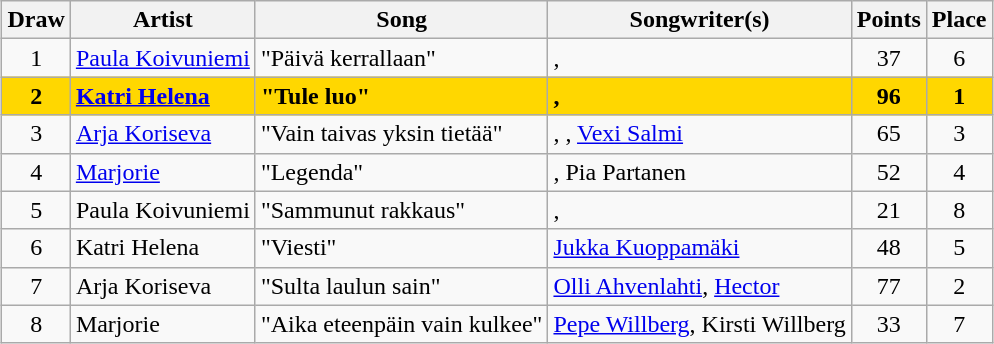<table class="sortable wikitable" style="margin: 1em auto 1em auto; text-align:center">
<tr>
<th>Draw</th>
<th>Artist</th>
<th>Song</th>
<th>Songwriter(s)</th>
<th>Points</th>
<th>Place</th>
</tr>
<tr>
<td>1</td>
<td align="left"><a href='#'>Paula Koivuniemi</a></td>
<td align="left">"Päivä kerrallaan"</td>
<td align="left">, </td>
<td>37</td>
<td>6</td>
</tr>
<tr style="background:gold; font-weight:bold;">
<td>2</td>
<td align="left"><a href='#'>Katri Helena</a></td>
<td align="left">"Tule luo"</td>
<td align="left">, </td>
<td>96</td>
<td>1</td>
</tr>
<tr>
<td>3</td>
<td align="left"><a href='#'>Arja Koriseva</a></td>
<td align="left">"Vain taivas yksin tietää"</td>
<td align="left">, , <a href='#'>Vexi Salmi</a></td>
<td>65</td>
<td>3</td>
</tr>
<tr>
<td>4</td>
<td align="left"><a href='#'>Marjorie</a></td>
<td align="left">"Legenda"</td>
<td align="left">, Pia Partanen</td>
<td>52</td>
<td>4</td>
</tr>
<tr>
<td>5</td>
<td align="left">Paula Koivuniemi</td>
<td align="left">"Sammunut rakkaus"</td>
<td align="left">, </td>
<td>21</td>
<td>8</td>
</tr>
<tr>
<td>6</td>
<td align="left">Katri Helena</td>
<td align="left">"Viesti"</td>
<td align="left"><a href='#'>Jukka Kuoppamäki</a></td>
<td>48</td>
<td>5</td>
</tr>
<tr>
<td>7</td>
<td align="left">Arja Koriseva</td>
<td align="left">"Sulta laulun sain"</td>
<td align="left"><a href='#'>Olli Ahvenlahti</a>, <a href='#'>Hector</a></td>
<td>77</td>
<td>2</td>
</tr>
<tr>
<td>8</td>
<td align="left">Marjorie</td>
<td align="left">"Aika eteenpäin vain kulkee"</td>
<td align="left"><a href='#'>Pepe Willberg</a>, Kirsti Willberg</td>
<td>33</td>
<td>7</td>
</tr>
</table>
